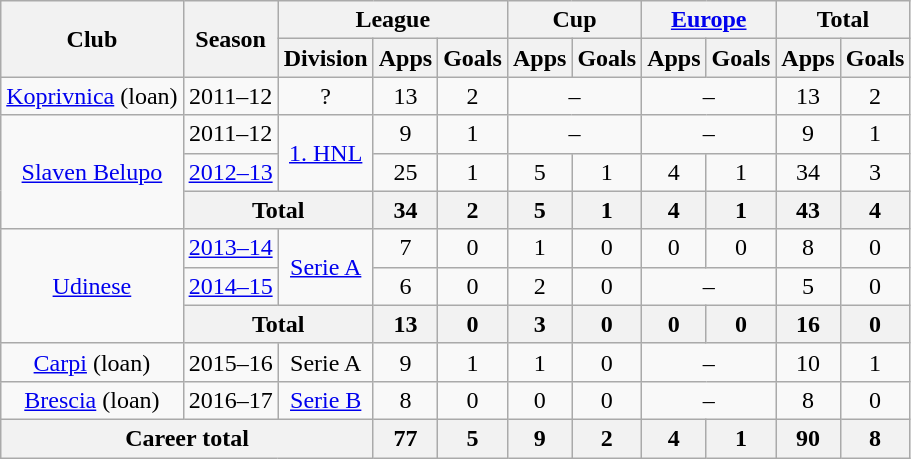<table class="wikitable" style="text-align: center">
<tr>
<th rowspan=2>Club</th>
<th rowspan=2>Season</th>
<th colspan=3>League</th>
<th colspan=2>Cup</th>
<th colspan=2><a href='#'>Europe</a></th>
<th colspan=2>Total</th>
</tr>
<tr>
<th>Division</th>
<th>Apps</th>
<th>Goals</th>
<th>Apps</th>
<th>Goals</th>
<th>Apps</th>
<th>Goals</th>
<th>Apps</th>
<th>Goals</th>
</tr>
<tr>
<td><a href='#'>Koprivnica</a> (loan)</td>
<td>2011–12</td>
<td>?</td>
<td>13</td>
<td>2</td>
<td colspan=2>–</td>
<td colspan=2>–</td>
<td>13</td>
<td>2</td>
</tr>
<tr>
<td rowspan=3><a href='#'>Slaven Belupo</a></td>
<td>2011–12</td>
<td rowspan=2><a href='#'>1. HNL</a></td>
<td>9</td>
<td>1</td>
<td colspan=2>–</td>
<td colspan=2>–</td>
<td>9</td>
<td>1</td>
</tr>
<tr>
<td><a href='#'>2012–13</a></td>
<td>25</td>
<td>1</td>
<td>5</td>
<td>1</td>
<td>4</td>
<td>1</td>
<td>34</td>
<td>3</td>
</tr>
<tr>
<th colspan=2>Total</th>
<th>34</th>
<th>2</th>
<th>5</th>
<th>1</th>
<th>4</th>
<th>1</th>
<th>43</th>
<th>4</th>
</tr>
<tr>
<td rowspan=3><a href='#'>Udinese</a></td>
<td><a href='#'>2013–14</a></td>
<td rowspan=2><a href='#'>Serie A</a></td>
<td>7</td>
<td>0</td>
<td>1</td>
<td>0</td>
<td>0</td>
<td 0>0</td>
<td>8</td>
<td>0</td>
</tr>
<tr>
<td><a href='#'>2014–15</a></td>
<td>6</td>
<td>0</td>
<td>2</td>
<td>0</td>
<td colspan=2>–</td>
<td>5</td>
<td>0</td>
</tr>
<tr>
<th colspan=2>Total</th>
<th>13</th>
<th>0</th>
<th>3</th>
<th>0</th>
<th>0</th>
<th>0</th>
<th>16</th>
<th>0</th>
</tr>
<tr>
<td><a href='#'>Carpi</a> (loan)</td>
<td>2015–16</td>
<td>Serie A</td>
<td>9</td>
<td>1</td>
<td>1</td>
<td>0</td>
<td colspan=2>–</td>
<td>10</td>
<td>1</td>
</tr>
<tr>
<td><a href='#'>Brescia</a> (loan)</td>
<td>2016–17</td>
<td><a href='#'>Serie B</a></td>
<td>8</td>
<td>0</td>
<td>0</td>
<td>0</td>
<td colspan=2>–</td>
<td>8</td>
<td>0</td>
</tr>
<tr>
<th colspan=3>Career total</th>
<th>77</th>
<th>5</th>
<th>9</th>
<th>2</th>
<th>4</th>
<th>1</th>
<th>90</th>
<th>8</th>
</tr>
</table>
